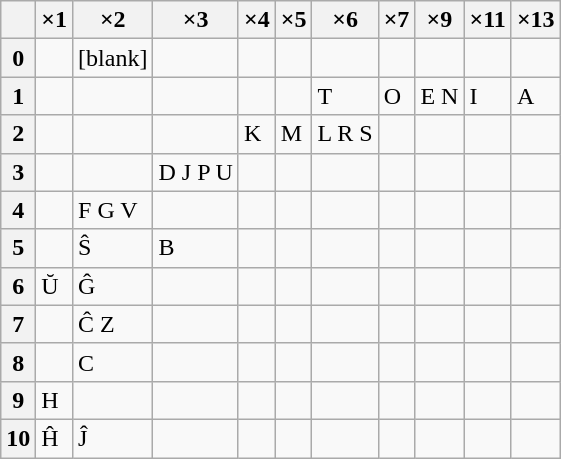<table class="wikitable floatright">
<tr>
<th></th>
<th>×1</th>
<th>×2</th>
<th>×3</th>
<th>×4</th>
<th>×5</th>
<th>×6</th>
<th>×7</th>
<th>×9</th>
<th>×11</th>
<th>×13</th>
</tr>
<tr>
<th>0</th>
<td></td>
<td>[blank]</td>
<td></td>
<td></td>
<td></td>
<td></td>
<td></td>
<td></td>
<td></td>
<td></td>
</tr>
<tr>
<th>1</th>
<td></td>
<td></td>
<td></td>
<td></td>
<td></td>
<td>T</td>
<td>O</td>
<td>E N</td>
<td>I</td>
<td>A</td>
</tr>
<tr>
<th>2</th>
<td></td>
<td></td>
<td></td>
<td>K</td>
<td>M</td>
<td>L R S</td>
<td></td>
<td></td>
<td></td>
<td></td>
</tr>
<tr>
<th>3</th>
<td></td>
<td></td>
<td>D J P U</td>
<td></td>
<td></td>
<td></td>
<td></td>
<td></td>
<td></td>
<td></td>
</tr>
<tr>
<th>4</th>
<td></td>
<td>F G V</td>
<td></td>
<td></td>
<td></td>
<td></td>
<td></td>
<td></td>
<td></td>
<td></td>
</tr>
<tr>
<th>5</th>
<td></td>
<td>Ŝ</td>
<td>B</td>
<td></td>
<td></td>
<td></td>
<td></td>
<td></td>
<td></td>
<td></td>
</tr>
<tr>
<th>6</th>
<td>Ŭ</td>
<td>Ĝ</td>
<td></td>
<td></td>
<td></td>
<td></td>
<td></td>
<td></td>
<td></td>
<td></td>
</tr>
<tr>
<th>7</th>
<td></td>
<td>Ĉ Z</td>
<td></td>
<td></td>
<td></td>
<td></td>
<td></td>
<td></td>
<td></td>
<td></td>
</tr>
<tr>
<th>8</th>
<td></td>
<td>C</td>
<td></td>
<td></td>
<td></td>
<td></td>
<td></td>
<td></td>
<td></td>
<td></td>
</tr>
<tr>
<th>9</th>
<td>H</td>
<td></td>
<td></td>
<td></td>
<td></td>
<td></td>
<td></td>
<td></td>
<td></td>
<td></td>
</tr>
<tr>
<th>10</th>
<td>Ĥ</td>
<td>Ĵ</td>
<td></td>
<td></td>
<td></td>
<td></td>
<td></td>
<td></td>
<td></td>
<td></td>
</tr>
</table>
